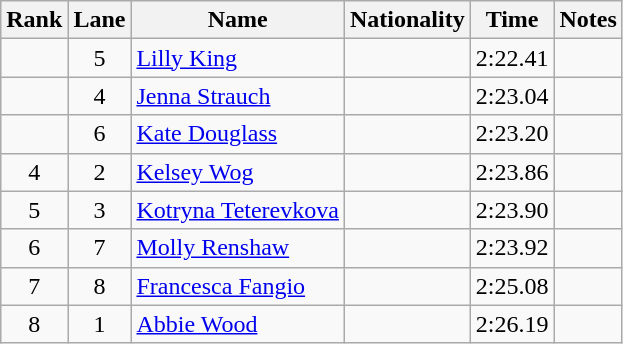<table class="wikitable sortable" style="text-align:center">
<tr>
<th>Rank</th>
<th>Lane</th>
<th>Name</th>
<th>Nationality</th>
<th>Time</th>
<th>Notes</th>
</tr>
<tr>
<td></td>
<td>5</td>
<td align=left><a href='#'>Lilly King</a></td>
<td align=left></td>
<td>2:22.41</td>
<td></td>
</tr>
<tr>
<td></td>
<td>4</td>
<td align=left><a href='#'>Jenna Strauch</a></td>
<td align=left></td>
<td>2:23.04</td>
<td></td>
</tr>
<tr>
<td></td>
<td>6</td>
<td align=left><a href='#'>Kate Douglass</a></td>
<td align=left></td>
<td>2:23.20</td>
<td></td>
</tr>
<tr>
<td>4</td>
<td>2</td>
<td align=left><a href='#'>Kelsey Wog</a></td>
<td align=left></td>
<td>2:23.86</td>
<td></td>
</tr>
<tr>
<td>5</td>
<td>3</td>
<td align=left><a href='#'>Kotryna Teterevkova</a></td>
<td align=left></td>
<td>2:23.90</td>
<td></td>
</tr>
<tr>
<td>6</td>
<td>7</td>
<td align=left><a href='#'>Molly Renshaw</a></td>
<td align=left></td>
<td>2:23.92</td>
<td></td>
</tr>
<tr>
<td>7</td>
<td>8</td>
<td align=left><a href='#'>Francesca Fangio</a></td>
<td align=left></td>
<td>2:25.08</td>
<td></td>
</tr>
<tr>
<td>8</td>
<td>1</td>
<td align=left><a href='#'>Abbie Wood</a></td>
<td align=left></td>
<td>2:26.19</td>
<td></td>
</tr>
</table>
